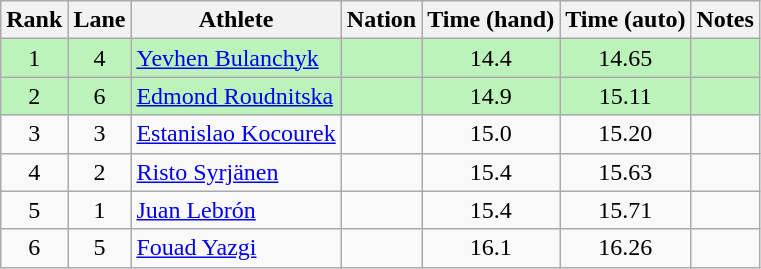<table class="wikitable sortable" style="text-align:center">
<tr>
<th>Rank</th>
<th>Lane</th>
<th>Athlete</th>
<th>Nation</th>
<th>Time (hand)</th>
<th>Time (auto)</th>
<th>Notes</th>
</tr>
<tr bgcolor=bbf3bb>
<td>1</td>
<td>4</td>
<td align=left><a href='#'>Yevhen Bulanchyk</a></td>
<td align=left></td>
<td>14.4</td>
<td>14.65</td>
<td></td>
</tr>
<tr bgcolor=bbf3bb>
<td>2</td>
<td>6</td>
<td align=left><a href='#'>Edmond Roudnitska</a></td>
<td align=left></td>
<td>14.9</td>
<td>15.11</td>
<td></td>
</tr>
<tr>
<td>3</td>
<td>3</td>
<td align=left><a href='#'>Estanislao Kocourek</a></td>
<td align=left></td>
<td>15.0</td>
<td>15.20</td>
<td></td>
</tr>
<tr>
<td>4</td>
<td>2</td>
<td align=left><a href='#'>Risto Syrjänen</a></td>
<td align=left></td>
<td>15.4</td>
<td>15.63</td>
<td></td>
</tr>
<tr>
<td>5</td>
<td>1</td>
<td align=left><a href='#'>Juan Lebrón</a></td>
<td align=left></td>
<td>15.4</td>
<td>15.71</td>
<td></td>
</tr>
<tr>
<td>6</td>
<td>5</td>
<td align=left><a href='#'>Fouad Yazgi</a></td>
<td align=left></td>
<td>16.1</td>
<td>16.26</td>
<td></td>
</tr>
</table>
